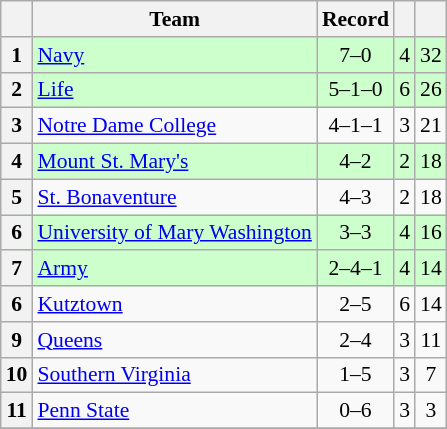<table class="wikitable sortable collapsible plainrowheaders" style="font-size:90%;">
<tr>
<th scope=col></th>
<th scope=col>Team</th>
<th scope=col>Record</th>
<th scope=col></th>
<th scope=col></th>
</tr>
<tr bgcolor=ccffcc>
<th align=center>1</th>
<td> <a href='#'>Navy</a></td>
<td align=center>7–0</td>
<td align=center>4</td>
<td align=center>32</td>
</tr>
<tr bgcolor=ccffcc>
<th align=center>2</th>
<td> <a href='#'>Life</a></td>
<td align=center>5–1–0</td>
<td align=center>6</td>
<td align=center>26</td>
</tr>
<tr>
<th align=center>3</th>
<td> <a href='#'>Notre Dame College</a></td>
<td align=center>4–1–1</td>
<td align=center>3</td>
<td align=center>21</td>
</tr>
<tr bgcolor=ccffcc>
<th align=center>4</th>
<td> <a href='#'>Mount St. Mary's</a></td>
<td align=center>4–2</td>
<td align=center>2</td>
<td align=center>18</td>
</tr>
<tr>
<th align=center>5</th>
<td> <a href='#'>St. Bonaventure</a></td>
<td align=center>4–3</td>
<td align=center>2</td>
<td align=center>18</td>
</tr>
<tr bgcolor=ccffcc>
<th align=center>6</th>
<td> <a href='#'>University of Mary Washington</a></td>
<td align=center>3–3</td>
<td align=center>4</td>
<td align=center>16</td>
</tr>
<tr bgcolor=ccffcc>
<th align=center>7</th>
<td> <a href='#'>Army</a></td>
<td align=center>2–4–1</td>
<td align=center>4</td>
<td align=center>14</td>
</tr>
<tr>
<th align=center>6</th>
<td> <a href='#'>Kutztown</a></td>
<td align=center>2–5</td>
<td align=center>6</td>
<td align=center>14</td>
</tr>
<tr>
<th align=center>9</th>
<td> <a href='#'>Queens</a></td>
<td align=center>2–4</td>
<td align=center>3</td>
<td align=center>11</td>
</tr>
<tr>
<th align=center>10</th>
<td> <a href='#'>Southern Virginia</a></td>
<td align=center>1–5</td>
<td align=center>3</td>
<td align=center>7</td>
</tr>
<tr>
<th align=center>11</th>
<td> <a href='#'>Penn State</a></td>
<td align=center>0–6</td>
<td align=center>3</td>
<td align=center>3</td>
</tr>
<tr>
</tr>
</table>
